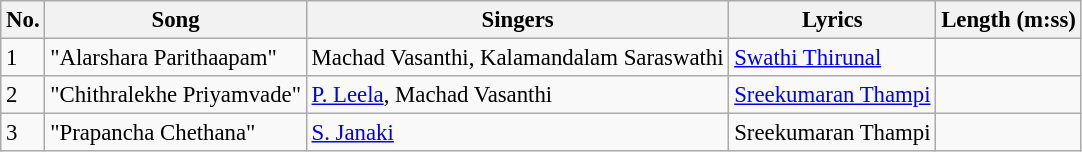<table class="wikitable" style="font-size:95%;">
<tr>
<th>No.</th>
<th>Song</th>
<th>Singers</th>
<th>Lyrics</th>
<th>Length (m:ss)</th>
</tr>
<tr>
<td>1</td>
<td>"Alarshara Parithaapam"</td>
<td>Machad Vasanthi, Kalamandalam Saraswathi</td>
<td><a href='#'>Swathi Thirunal</a></td>
<td></td>
</tr>
<tr>
<td>2</td>
<td>"Chithralekhe Priyamvade"</td>
<td><a href='#'>P. Leela</a>, Machad Vasanthi</td>
<td><a href='#'>Sreekumaran Thampi</a></td>
<td></td>
</tr>
<tr>
<td>3</td>
<td>"Prapancha Chethana"</td>
<td><a href='#'>S. Janaki</a></td>
<td>Sreekumaran Thampi</td>
<td></td>
</tr>
</table>
